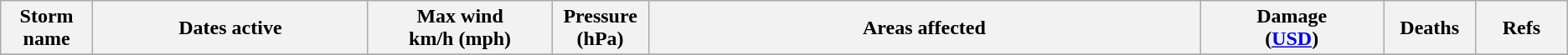<table class="wikitable sortable">
<tr>
<th width="5%">Storm name</th>
<th width="15%">Dates active</th>
<th width="10%">Max wind<br>km/h (mph)</th>
<th width="5%">Pressure<br>(hPa)</th>
<th width="30%">Areas affected</th>
<th width="10%">Damage<br>(<a href='#'>USD</a>)</th>
<th width="5%">Deaths</th>
<th width="5%">Refs</th>
</tr>
<tr>
</tr>
</table>
